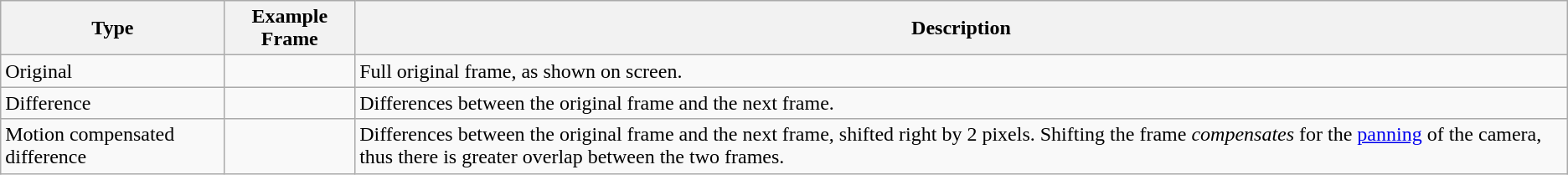<table class="wikitable">
<tr>
<th>Type</th>
<th>Example Frame</th>
<th>Description</th>
</tr>
<tr>
<td>Original</td>
<td></td>
<td>Full original frame, as shown on screen.</td>
</tr>
<tr>
<td>Difference</td>
<td></td>
<td>Differences between the original frame and the next frame.</td>
</tr>
<tr>
<td>Motion compensated difference</td>
<td></td>
<td>Differences between the original frame and the next frame, shifted right by 2 pixels. Shifting the frame <em>compensates</em> for the <a href='#'>panning</a> of the camera, thus there is greater overlap between the two frames.</td>
</tr>
</table>
